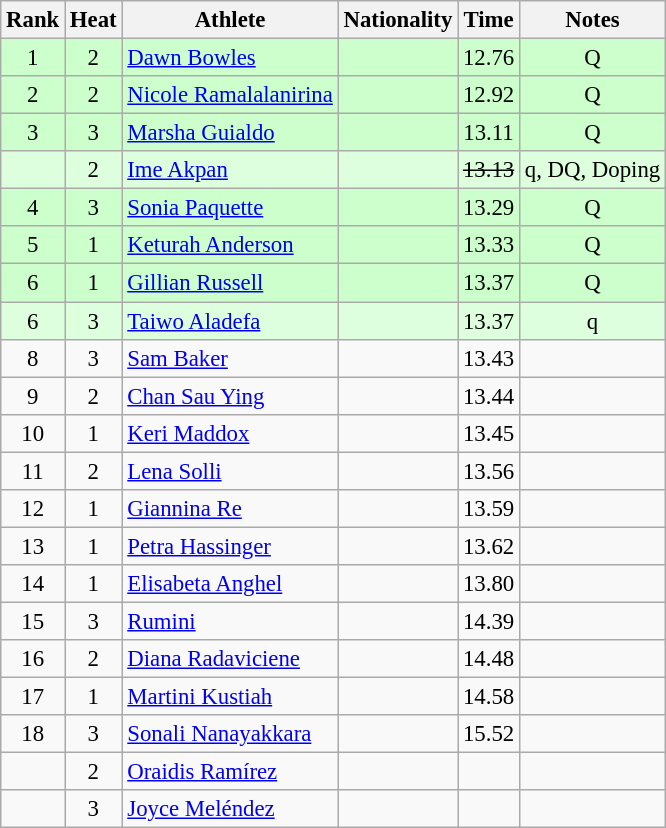<table class="wikitable sortable" style="text-align:center;font-size:95%">
<tr>
<th>Rank</th>
<th>Heat</th>
<th>Athlete</th>
<th>Nationality</th>
<th>Time</th>
<th>Notes</th>
</tr>
<tr bgcolor=ccffcc>
<td>1</td>
<td>2</td>
<td align="left"><a href='#'>Dawn Bowles</a></td>
<td align=left></td>
<td>12.76</td>
<td>Q</td>
</tr>
<tr bgcolor=ccffcc>
<td>2</td>
<td>2</td>
<td align="left"><a href='#'>Nicole Ramalalanirina</a></td>
<td align=left></td>
<td>12.92</td>
<td>Q</td>
</tr>
<tr bgcolor=ccffcc>
<td>3</td>
<td>3</td>
<td align="left"><a href='#'>Marsha Guialdo</a></td>
<td align=left></td>
<td>13.11</td>
<td>Q</td>
</tr>
<tr bgcolor=ddffdd>
<td></td>
<td>2</td>
<td align="left"><a href='#'>Ime Akpan</a></td>
<td align=left></td>
<td><s>13.13 </s></td>
<td>q, DQ, Doping</td>
</tr>
<tr bgcolor=ccffcc>
<td>4</td>
<td>3</td>
<td align="left"><a href='#'>Sonia Paquette</a></td>
<td align=left></td>
<td>13.29</td>
<td>Q</td>
</tr>
<tr bgcolor=ccffcc>
<td>5</td>
<td>1</td>
<td align="left"><a href='#'>Keturah Anderson</a></td>
<td align=left></td>
<td>13.33</td>
<td>Q</td>
</tr>
<tr bgcolor=ccffcc>
<td>6</td>
<td>1</td>
<td align="left"><a href='#'>Gillian Russell</a></td>
<td align=left></td>
<td>13.37</td>
<td>Q</td>
</tr>
<tr bgcolor=ddffdd>
<td>6</td>
<td>3</td>
<td align="left"><a href='#'>Taiwo Aladefa</a></td>
<td align=left></td>
<td>13.37</td>
<td>q</td>
</tr>
<tr>
<td>8</td>
<td>3</td>
<td align="left"><a href='#'>Sam Baker</a></td>
<td align=left></td>
<td>13.43</td>
<td></td>
</tr>
<tr>
<td>9</td>
<td>2</td>
<td align="left"><a href='#'>Chan Sau Ying</a></td>
<td align=left></td>
<td>13.44</td>
<td></td>
</tr>
<tr>
<td>10</td>
<td>1</td>
<td align="left"><a href='#'>Keri Maddox</a></td>
<td align=left></td>
<td>13.45</td>
<td></td>
</tr>
<tr>
<td>11</td>
<td>2</td>
<td align="left"><a href='#'>Lena Solli</a></td>
<td align=left></td>
<td>13.56</td>
<td></td>
</tr>
<tr>
<td>12</td>
<td>1</td>
<td align="left"><a href='#'>Giannina Re</a></td>
<td align=left></td>
<td>13.59</td>
<td></td>
</tr>
<tr>
<td>13</td>
<td>1</td>
<td align="left"><a href='#'>Petra Hassinger</a></td>
<td align=left></td>
<td>13.62</td>
<td></td>
</tr>
<tr>
<td>14</td>
<td>1</td>
<td align="left"><a href='#'>Elisabeta Anghel</a></td>
<td align=left></td>
<td>13.80</td>
<td></td>
</tr>
<tr>
<td>15</td>
<td>3</td>
<td align="left"><a href='#'>Rumini</a></td>
<td align=left></td>
<td>14.39</td>
<td></td>
</tr>
<tr>
<td>16</td>
<td>2</td>
<td align="left"><a href='#'>Diana Radaviciene</a></td>
<td align=left></td>
<td>14.48</td>
<td></td>
</tr>
<tr>
<td>17</td>
<td>1</td>
<td align="left"><a href='#'>Martini Kustiah</a></td>
<td align=left></td>
<td>14.58</td>
<td></td>
</tr>
<tr>
<td>18</td>
<td>3</td>
<td align="left"><a href='#'>Sonali Nanayakkara</a></td>
<td align=left></td>
<td>15.52</td>
<td></td>
</tr>
<tr>
<td></td>
<td>2</td>
<td align="left"><a href='#'>Oraidis Ramírez</a></td>
<td align=left></td>
<td></td>
<td></td>
</tr>
<tr>
<td></td>
<td>3</td>
<td align="left"><a href='#'>Joyce Meléndez</a></td>
<td align=left></td>
<td></td>
<td></td>
</tr>
</table>
